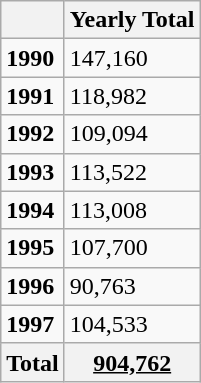<table class="wikitable">
<tr>
<th></th>
<th>Yearly Total</th>
</tr>
<tr>
<td><strong>1990</strong></td>
<td>147,160</td>
</tr>
<tr>
<td><strong>1991</strong></td>
<td>118,982</td>
</tr>
<tr>
<td><strong>1992</strong></td>
<td>109,094</td>
</tr>
<tr>
<td><strong>1993</strong></td>
<td>113,522</td>
</tr>
<tr>
<td><strong>1994</strong></td>
<td>113,008</td>
</tr>
<tr>
<td><strong>1995</strong></td>
<td>107,700</td>
</tr>
<tr>
<td><strong>1996</strong></td>
<td>90,763</td>
</tr>
<tr>
<td><strong>1997</strong></td>
<td>104,533</td>
</tr>
<tr>
<th>Total</th>
<th><u>904,762</u></th>
</tr>
</table>
